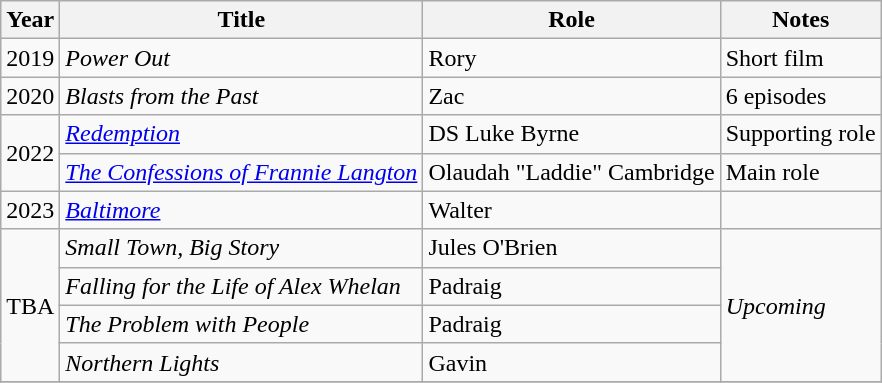<table class="wikitable sortable">
<tr>
<th>Year</th>
<th>Title</th>
<th>Role</th>
<th class="unsortable">Notes</th>
</tr>
<tr>
<td>2019</td>
<td><em>Power Out</em></td>
<td>Rory</td>
<td>Short film</td>
</tr>
<tr>
<td>2020</td>
<td><em>Blasts from the Past</em></td>
<td>Zac</td>
<td>6 episodes</td>
</tr>
<tr>
<td rowspan="2">2022</td>
<td><em><a href='#'>Redemption</a></em></td>
<td>DS Luke Byrne</td>
<td>Supporting role</td>
</tr>
<tr>
<td><em><a href='#'>The Confessions of Frannie Langton</a></em></td>
<td>Olaudah "Laddie" Cambridge</td>
<td>Main role</td>
</tr>
<tr>
<td>2023</td>
<td><em><a href='#'>Baltimore</a></em></td>
<td>Walter</td>
<td></td>
</tr>
<tr>
<td rowspan="4">TBA</td>
<td><em>Small Town, Big Story</em></td>
<td>Jules O'Brien</td>
<td rowspan="4"><em>Upcoming</em></td>
</tr>
<tr>
<td><em>Falling for the Life of Alex Whelan</em></td>
<td>Padraig</td>
</tr>
<tr>
<td><em>The Problem with People</em></td>
<td>Padraig</td>
</tr>
<tr>
<td><em>Northern Lights</em></td>
<td>Gavin</td>
</tr>
<tr>
</tr>
</table>
